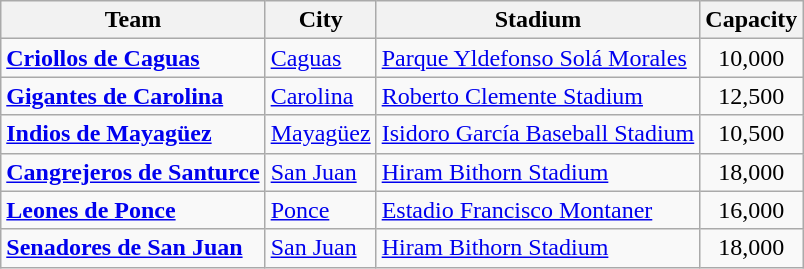<table class="wikitable">
<tr>
<th>Team</th>
<th>City</th>
<th>Stadium</th>
<th>Capacity</th>
</tr>
<tr>
<td><strong><a href='#'>Criollos de Caguas</a></strong></td>
<td><a href='#'>Caguas</a></td>
<td><a href='#'>Parque Yldefonso Solá Morales</a></td>
<td align=center>10,000</td>
</tr>
<tr>
<td><strong><a href='#'>Gigantes de Carolina</a></strong></td>
<td><a href='#'>Carolina</a></td>
<td><a href='#'>Roberto Clemente Stadium</a></td>
<td align=center>12,500</td>
</tr>
<tr>
<td><strong><a href='#'>Indios de Mayagüez</a> </strong></td>
<td><a href='#'>Mayagüez</a></td>
<td><a href='#'>Isidoro García Baseball Stadium</a></td>
<td align=center>10,500</td>
</tr>
<tr>
<td><strong><a href='#'>Cangrejeros de Santurce</a></strong></td>
<td><a href='#'>San Juan</a></td>
<td><a href='#'>Hiram Bithorn Stadium</a></td>
<td align=center>18,000</td>
</tr>
<tr>
<td><strong><a href='#'>Leones de Ponce</a></strong></td>
<td><a href='#'>Ponce</a></td>
<td><a href='#'>Estadio Francisco Montaner</a></td>
<td align=center>16,000</td>
</tr>
<tr>
<td><strong><a href='#'>Senadores de San Juan</a></strong></td>
<td><a href='#'>San Juan</a></td>
<td><a href='#'>Hiram Bithorn Stadium</a></td>
<td align=center>18,000</td>
</tr>
</table>
